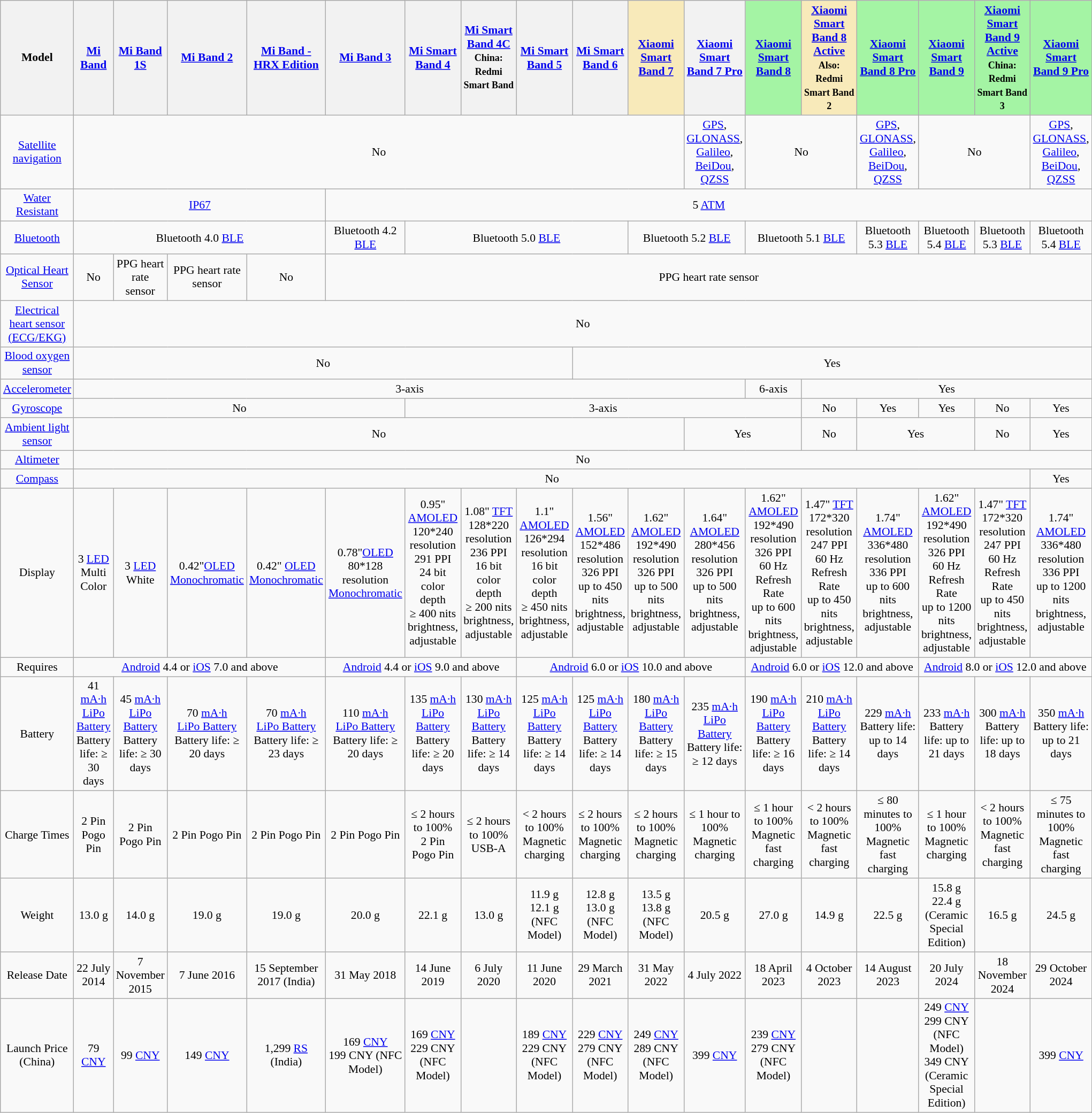<table class="wikitable" style="text-align:center; font-size:90%">
<tr>
<th>Model</th>
<th><a href='#'>Mi Band</a></th>
<th><a href='#'>Mi Band 1S</a></th>
<th><a href='#'>Mi Band 2</a></th>
<th><a href='#'>Mi Band - HRX Edition</a></th>
<th><a href='#'>Mi Band 3</a></th>
<th><a href='#'>Mi Smart Band 4</a></th>
<th><a href='#'>Mi Smart Band 4C</a><br><small>China: Redmi Smart Band</small></th>
<th><a href='#'>Mi Smart Band 5</a></th>
<th><a href='#'>Mi Smart Band 6</a></th>
<th style="background:#f8eaba;"><a href='#'>Xiaomi Smart Band 7</a></th>
<th><a href='#'>Xiaomi Smart Band 7 Pro</a></th>
<th style="background:#a4f4a4;"><a href='#'>Xiaomi Smart Band 8</a></th>
<th style="background:#f8eaba;"><a href='#'>Xiaomi Smart Band 8 Active</a><br><small>Also: Redmi Smart Band 2</small></th>
<th style="background:#a4f4a4;"><a href='#'>Xiaomi Smart Band 8 Pro</a></th>
<th style="background:#a4f4a4;"><a href='#'>Xiaomi Smart Band 9</a></th>
<th style="background:#a4f4a4;"><a href='#'>Xiaomi Smart Band 9 Active</a><br><small>China: Redmi Smart Band 3</small></th>
<th style="background:#a4f4a4;"><a href='#'>Xiaomi Smart Band 9 Pro</a></th>
</tr>
<tr>
<td><a href='#'>Satellite navigation</a></td>
<td colspan="10">No</td>
<td><a href='#'>GPS</a>, <a href='#'>GLONASS</a>, <a href='#'>Galileo</a>, <a href='#'>BeiDou</a>, <a href='#'>QZSS</a></td>
<td colspan="2">No</td>
<td><a href='#'>GPS</a>, <a href='#'>GLONASS</a>, <a href='#'>Galileo</a>, <a href='#'>BeiDou</a>, <a href='#'>QZSS</a></td>
<td colspan="2">No</td>
<td><a href='#'>GPS</a>, <a href='#'>GLONASS</a>, <a href='#'>Galileo</a>, <a href='#'>BeiDou</a>, <a href='#'>QZSS</a></td>
</tr>
<tr>
<td><a href='#'>Water Resistant</a></td>
<td colspan="4"><a href='#'>IP67</a></td>
<td colspan="13">5 <a href='#'>ATM</a></td>
</tr>
<tr>
<td><a href='#'>Bluetooth</a></td>
<td colspan="4">Bluetooth 4.0 <a href='#'>BLE</a></td>
<td>Bluetooth 4.2 <a href='#'>BLE</a></td>
<td colspan="4">Bluetooth 5.0 <a href='#'>BLE</a></td>
<td colspan="2">Bluetooth 5.2 <a href='#'>BLE</a></td>
<td colspan="2">Bluetooth 5.1 <a href='#'>BLE</a></td>
<td>Bluetooth 5.3 <a href='#'>BLE</a></td>
<td>Bluetooth 5.4 <a href='#'>BLE</a></td>
<td>Bluetooth 5.3 <a href='#'>BLE</a></td>
<td>Bluetooth 5.4 <a href='#'>BLE</a></td>
</tr>
<tr>
<td><a href='#'>Optical Heart Sensor</a></td>
<td>No</td>
<td>PPG heart rate sensor</td>
<td>PPG heart rate sensor</td>
<td>No</td>
<td colspan="13">PPG heart rate sensor</td>
</tr>
<tr>
<td><a href='#'>Electrical heart sensor (ECG/EKG)</a></td>
<td colspan="17">No</td>
</tr>
<tr>
<td><a href='#'>Blood oxygen sensor</a></td>
<td colspan="8">No</td>
<td colspan="9">Yes</td>
</tr>
<tr>
<td><a href='#'>Accelerometer</a></td>
<td colspan="11">3-axis</td>
<td>6-axis</td>
<td colspan="5">Yes</td>
</tr>
<tr>
<td><a href='#'>Gyroscope</a></td>
<td colspan="5">No</td>
<td colspan="7">3-axis</td>
<td>No</td>
<td>Yes</td>
<td>Yes</td>
<td>No</td>
<td>Yes</td>
</tr>
<tr>
<td><a href='#'>Ambient light sensor</a></td>
<td colspan="10">No</td>
<td colspan="2">Yes</td>
<td>No</td>
<td colspan="2">Yes</td>
<td>No</td>
<td>Yes</td>
</tr>
<tr>
<td><a href='#'>Altimeter</a></td>
<td colspan="17">No</td>
</tr>
<tr>
<td><a href='#'>Compass</a></td>
<td colspan="16">No</td>
<td>Yes</td>
</tr>
<tr>
<td>Display</td>
<td>3 <a href='#'>LED</a><br>Multi Color</td>
<td>3 <a href='#'>LED</a><br>White</td>
<td>0.42"<a href='#'>OLED</a><br><a href='#'>Monochromatic</a></td>
<td>0.42" <a href='#'>OLED</a><br><a href='#'>Monochromatic</a></td>
<td>0.78"<a href='#'>OLED</a><br>80*128 resolution<br><a href='#'>Monochromatic</a></td>
<td>0.95" <a href='#'>AMOLED</a><br>120*240 resolution<br>291 PPI<br>24 bit color depth<br>≥ 400 nits brightness, adjustable</td>
<td>1.08" <a href='#'>TFT</a><br>128*220 resolution<br>236 PPI
16 bit color depth<br>≥ 200 nits brightness, adjustable</td>
<td>1.1" <a href='#'>AMOLED</a><br>126*294 resolution<br>16 bit color depth<br>≥ 450 nits brightness, adjustable</td>
<td>1.56" <a href='#'>AMOLED</a><br>152*486 resolution<br>326 PPI<br>up to 450 nits brightness, adjustable</td>
<td>1.62" <a href='#'>AMOLED</a><br>192*490 resolution<br>326 PPI<br>up to 500 nits brightness, adjustable</td>
<td>1.64" <a href='#'>AMOLED</a><br>280*456 resolution<br>326 PPI<br>up to 500 nits brightness, adjustable</td>
<td>1.62" <a href='#'>AMOLED</a><br>192*490 resolution<br>326 PPI<br>60 Hz Refresh Rate<br>up to 600 nits brightness, adjustable</td>
<td>1.47" <a href='#'>TFT</a><br>172*320 resolution<br>247 PPI<br>60 Hz Refresh Rate<br>up to 450 nits brightness, adjustable</td>
<td>1.74" <a href='#'>AMOLED</a><br>336*480 resolution<br>336 PPI<br>up to 600 nits brightness, adjustable</td>
<td>1.62" <a href='#'>AMOLED</a><br>192*490 resolution<br>326 PPI<br>60 Hz Refresh Rate<br>up to 1200 nits brightness, adjustable</td>
<td>1.47" <a href='#'>TFT</a><br>172*320 resolution<br>247 PPI<br>60 Hz Refresh Rate<br>up to 450 nits brightness, adjustable</td>
<td>1.74" <a href='#'>AMOLED</a><br>336*480 resolution<br>336 PPI<br>up to 1200 nits brightness, adjustable</td>
</tr>
<tr>
<td>Requires</td>
<td colspan="4"><a href='#'>Android</a> 4.4 or <a href='#'>iOS</a> 7.0 and above</td>
<td colspan="3"><a href='#'>Android</a> 4.4 or <a href='#'>iOS</a> 9.0 and above</td>
<td colspan="4"><a href='#'>Android</a> 6.0 or <a href='#'>iOS</a> 10.0 and above</td>
<td colspan="3"><a href='#'>Android</a> 6.0 or <a href='#'>iOS</a> 12.0 and above</td>
<td colspan="3"><a href='#'>Android</a> 8.0 or <a href='#'>iOS</a> 12.0 and above</td>
</tr>
<tr>
<td>Battery</td>
<td>41 <a href='#'>mA·h</a><br><a href='#'>LiPo Battery</a><br>Battery life: ≥ 30 days</td>
<td>45 <a href='#'>mA·h</a><br><a href='#'>LiPo Battery</a><br>Battery life: ≥ 30 days</td>
<td>70 <a href='#'>mA·h</a><br><a href='#'>LiPo Battery</a><br>Battery life: ≥ 20 days</td>
<td>70 <a href='#'>mA·h</a><br><a href='#'>LiPo Battery</a><br>Battery life: ≥ 23 days</td>
<td>110 <a href='#'>mA·h</a><br><a href='#'>LiPo Battery</a><br>Battery life: ≥ 20 days</td>
<td>135 <a href='#'>mA·h</a><br><a href='#'>LiPo Battery</a><br>Battery life: ≥ 20 days</td>
<td>130 <a href='#'>mA·h</a><br><a href='#'>LiPo Battery</a><br>Battery life: ≥ 14 days</td>
<td>125 <a href='#'>mA·h</a><br><a href='#'>LiPo Battery</a><br>Battery life: ≥ 14 days</td>
<td>125 <a href='#'>mA·h</a><br><a href='#'>LiPo Battery</a><br>Battery life: ≥ 14 days</td>
<td>180 <a href='#'>mA·h</a><br><a href='#'>LiPo Battery</a><br>Battery life: ≥ 15 days</td>
<td>235 <a href='#'>mA·h</a><br><a href='#'>LiPo Battery</a><br>Battery life: ≥ 12 days</td>
<td>190 <a href='#'>mA·h</a><br><a href='#'>LiPo Battery</a><br>Battery life: ≥ 16 days</td>
<td>210 <a href='#'>mA·h</a><br><a href='#'>LiPo Battery</a><br>Battery life: ≥ 14 days</td>
<td>229 <a href='#'>mA·h</a><br>Battery life: up to 14 days</td>
<td>233 <a href='#'>mA·h</a><br>Battery life: up to 21 days</td>
<td>300 <a href='#'>mA·h</a><br>Battery life: up to 18 days</td>
<td>350 <a href='#'>mA·h</a><br>Battery life: up to 21 days</td>
</tr>
<tr>
<td>Charge Times</td>
<td>2 Pin Pogo Pin</td>
<td>2 Pin Pogo Pin</td>
<td>2 Pin Pogo Pin</td>
<td>2 Pin Pogo Pin</td>
<td>2 Pin Pogo Pin</td>
<td>≤ 2 hours to 100%<br>2 Pin Pogo Pin</td>
<td>≤ 2 hours to 100%<br>USB-A</td>
<td>< 2 hours to 100%<br>Magnetic charging</td>
<td>≤ 2 hours to 100%<br>Magnetic charging</td>
<td>≤ 2 hours to 100%<br>Magnetic charging</td>
<td>≤ 1 hour to 100%<br>Magnetic charging</td>
<td>≤ 1 hour to 100%<br>Magnetic fast charging</td>
<td>< 2 hours to 100%<br>Magnetic fast charging</td>
<td>≤ 80 minutes to 100%<br>Magnetic fast charging</td>
<td>≤ 1 hour to 100%<br>Magnetic charging</td>
<td>< 2 hours to 100%<br>Magnetic fast charging</td>
<td>≤ 75 minutes to 100%<br>Magnetic fast charging</td>
</tr>
<tr>
<td>Weight</td>
<td>13.0 g</td>
<td>14.0 g</td>
<td>19.0 g</td>
<td>19.0 g</td>
<td>20.0 g</td>
<td>22.1 g</td>
<td>13.0 g</td>
<td>11.9 g<br>12.1 g (NFC Model)</td>
<td>12.8 g<br>13.0 g (NFC Model)</td>
<td>13.5 g<br> 13.8 g (NFC Model)</td>
<td>20.5 g</td>
<td>27.0 g</td>
<td>14.9 g</td>
<td>22.5 g</td>
<td>15.8 g<br> 22.4 g (Ceramic Special Edition)</td>
<td>16.5 g</td>
<td>24.5 g</td>
</tr>
<tr>
<td>Release Date</td>
<td>22 July 2014</td>
<td>7 November 2015</td>
<td>7 June 2016</td>
<td>15 September 2017 (India)</td>
<td>31 May 2018</td>
<td>14 June 2019</td>
<td>6 July 2020</td>
<td>11 June 2020</td>
<td>29 March 2021</td>
<td>31 May 2022</td>
<td>4 July 2022</td>
<td>18 April 2023</td>
<td>4 October 2023</td>
<td>14 August 2023</td>
<td>20 July 2024</td>
<td>18 November 2024</td>
<td>29 October 2024</td>
</tr>
<tr>
<td>Launch Price (China)</td>
<td>79 <a href='#'>CNY</a></td>
<td>99 <a href='#'>CNY</a></td>
<td>149 <a href='#'>CNY</a></td>
<td>1,299 <a href='#'>RS</a> (India)</td>
<td>169 <a href='#'>CNY</a><br>199 CNY (NFC Model)</td>
<td>169 <a href='#'>CNY</a><br>229 CNY (NFC Model)</td>
<td></td>
<td>189 <a href='#'>CNY</a><br>229 CNY (NFC Model)</td>
<td>229 <a href='#'>CNY</a><br>279 CNY (NFC Model)</td>
<td>249 <a href='#'>CNY</a><br>289 CNY (NFC Model)</td>
<td>399 <a href='#'>CNY</a></td>
<td>239 <a href='#'>CNY</a><br>279 CNY (NFC Model)</td>
<td></td>
<td></td>
<td>249 <a href='#'>CNY</a><br>299 CNY (NFC Model)<br>349 CNY (Ceramic Special Edition)</td>
<td></td>
<td>399 <a href='#'>CNY</a></td>
</tr>
</table>
